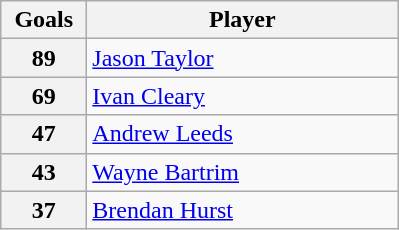<table class="wikitable" style="text-align:left;">
<tr>
<th width=50>Goals</th>
<th width=200>Player</th>
</tr>
<tr>
<th>89</th>
<td> <a href='#'>Jason Taylor</a></td>
</tr>
<tr>
<th>69</th>
<td> <a href='#'>Ivan Cleary</a></td>
</tr>
<tr>
<th>47</th>
<td> <a href='#'>Andrew Leeds</a></td>
</tr>
<tr>
<th>43</th>
<td> <a href='#'>Wayne Bartrim</a></td>
</tr>
<tr>
<th>37</th>
<td> <a href='#'>Brendan Hurst</a></td>
</tr>
</table>
